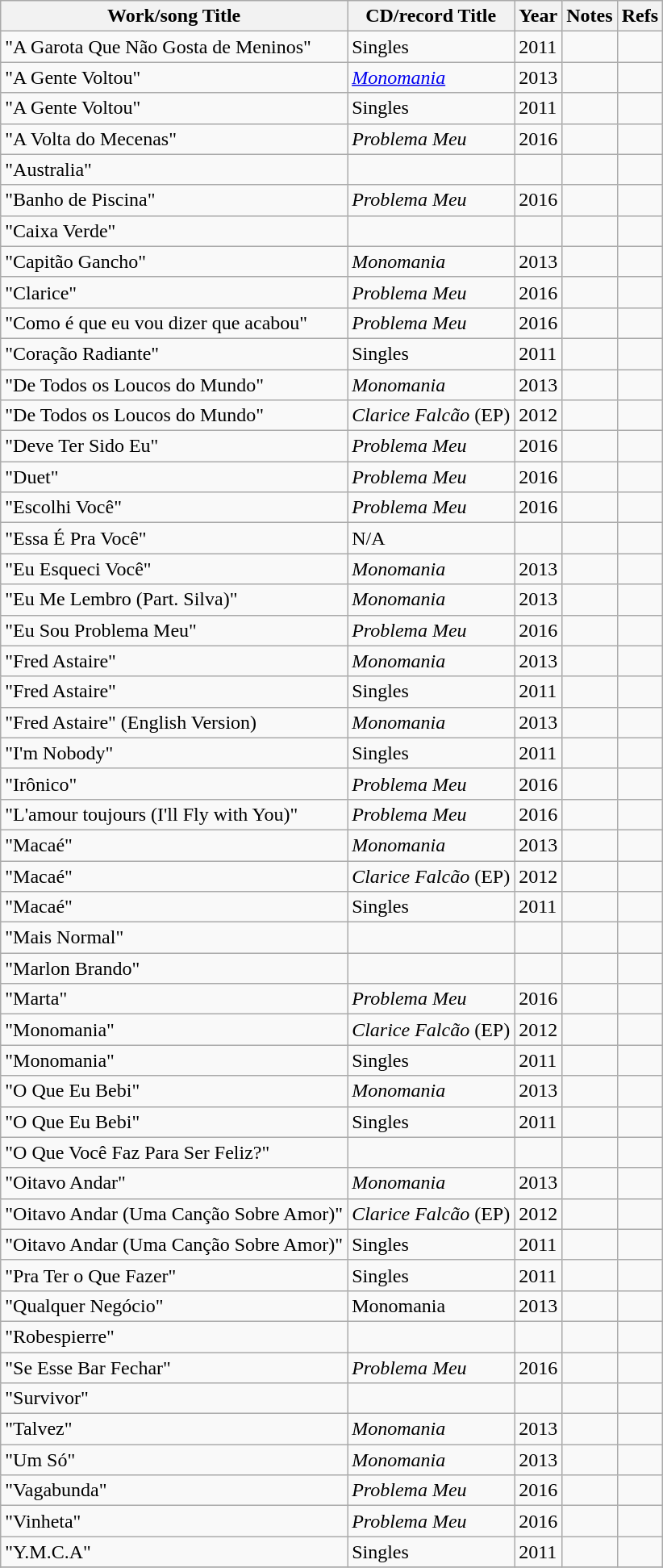<table class="wikitable sortable">
<tr>
<th>Work/song Title</th>
<th>CD/record Title</th>
<th>Year</th>
<th class=unsortable>Notes</th>
<th class=unsortable>Refs</th>
</tr>
<tr>
<td>"A Garota Que Não Gosta de Meninos"</td>
<td>Singles</td>
<td>2011</td>
<td></td>
<td></td>
</tr>
<tr>
<td>"A Gente Voltou"</td>
<td><em><a href='#'>Monomania</a></em></td>
<td>2013</td>
<td></td>
<td></td>
</tr>
<tr>
<td>"A Gente Voltou"</td>
<td>Singles</td>
<td>2011</td>
<td></td>
<td></td>
</tr>
<tr>
<td>"A Volta do Mecenas"</td>
<td><em>Problema Meu</em></td>
<td>2016</td>
<td></td>
<td></td>
</tr>
<tr>
<td>"Australia"</td>
<td></td>
<td></td>
<td></td>
<td></td>
</tr>
<tr>
<td>"Banho de Piscina"</td>
<td><em>Problema Meu</em></td>
<td>2016</td>
<td></td>
<td></td>
</tr>
<tr>
<td>"Caixa Verde"</td>
<td></td>
<td></td>
<td></td>
<td></td>
</tr>
<tr>
<td>"Capitão Gancho"</td>
<td><em>Monomania</em></td>
<td>2013</td>
<td></td>
<td></td>
</tr>
<tr>
<td>"Clarice"</td>
<td><em>Problema Meu</em></td>
<td>2016</td>
<td></td>
<td></td>
</tr>
<tr>
<td>"Como é que eu vou dizer que acabou"</td>
<td><em>Problema Meu</em></td>
<td>2016</td>
<td></td>
<td></td>
</tr>
<tr>
<td>"Coração Radiante"</td>
<td>Singles</td>
<td>2011</td>
<td></td>
<td></td>
</tr>
<tr>
<td>"De Todos os Loucos do Mundo"</td>
<td><em>Monomania</em></td>
<td>2013</td>
<td></td>
<td></td>
</tr>
<tr>
<td>"De Todos os Loucos do Mundo"</td>
<td><em>Clarice Falcão</em> (EP)</td>
<td>2012</td>
<td></td>
<td></td>
</tr>
<tr>
<td>"Deve Ter Sido Eu"</td>
<td><em>Problema Meu</em></td>
<td>2016</td>
<td></td>
<td></td>
</tr>
<tr>
<td>"Duet"</td>
<td><em>Problema Meu</em></td>
<td>2016</td>
<td></td>
<td></td>
</tr>
<tr>
<td>"Escolhi Você"</td>
<td><em>Problema Meu</em></td>
<td>2016</td>
<td></td>
<td></td>
</tr>
<tr>
<td>"Essa É Pra Você"</td>
<td>N/A</td>
<td></td>
<td></td>
<td></td>
</tr>
<tr>
<td>"Eu Esqueci Você"</td>
<td><em>Monomania</em></td>
<td>2013</td>
<td></td>
<td></td>
</tr>
<tr>
<td>"Eu Me Lembro (Part. Silva)"</td>
<td><em>Monomania</em></td>
<td>2013</td>
<td></td>
<td></td>
</tr>
<tr>
<td>"Eu Sou Problema Meu"</td>
<td><em>Problema Meu</em></td>
<td>2016</td>
<td></td>
<td></td>
</tr>
<tr>
<td>"Fred Astaire"</td>
<td><em>Monomania</em></td>
<td>2013</td>
<td></td>
<td></td>
</tr>
<tr>
<td>"Fred Astaire"</td>
<td>Singles</td>
<td>2011</td>
<td></td>
<td></td>
</tr>
<tr>
<td>"Fred Astaire" (English Version)</td>
<td><em>Monomania</em></td>
<td>2013</td>
<td></td>
<td></td>
</tr>
<tr>
<td>"I'm Nobody"</td>
<td>Singles</td>
<td>2011</td>
<td></td>
<td></td>
</tr>
<tr>
<td>"Irônico"</td>
<td><em>Problema Meu</em></td>
<td>2016</td>
<td></td>
<td></td>
</tr>
<tr>
<td>"L'amour toujours (I'll Fly with You)"</td>
<td><em>Problema Meu</em></td>
<td>2016</td>
<td></td>
<td></td>
</tr>
<tr>
<td>"Macaé"</td>
<td><em>Monomania</em></td>
<td>2013</td>
<td></td>
<td></td>
</tr>
<tr>
<td>"Macaé"</td>
<td><em>Clarice Falcão</em> (EP)</td>
<td>2012</td>
<td></td>
<td></td>
</tr>
<tr>
<td>"Macaé"</td>
<td>Singles</td>
<td>2011</td>
<td></td>
<td></td>
</tr>
<tr>
<td>"Mais Normal"</td>
<td></td>
<td></td>
<td></td>
<td></td>
</tr>
<tr>
<td>"Marlon Brando"</td>
<td></td>
<td></td>
<td></td>
<td></td>
</tr>
<tr>
<td>"Marta"</td>
<td><em>Problema Meu</em></td>
<td>2016</td>
<td></td>
<td></td>
</tr>
<tr>
<td>"Monomania"</td>
<td><em>Clarice Falcão</em> (EP)</td>
<td>2012</td>
<td></td>
<td></td>
</tr>
<tr>
<td>"Monomania"</td>
<td>Singles</td>
<td>2011</td>
<td></td>
<td></td>
</tr>
<tr>
<td>"O Que Eu Bebi"</td>
<td><em>Monomania</em></td>
<td>2013</td>
<td></td>
<td></td>
</tr>
<tr>
<td>"O Que Eu Bebi"</td>
<td>Singles</td>
<td>2011</td>
<td></td>
<td></td>
</tr>
<tr>
<td>"O Que Você Faz Para Ser Feliz?"</td>
<td></td>
<td></td>
<td></td>
<td></td>
</tr>
<tr>
<td>"Oitavo Andar"</td>
<td><em>Monomania</em></td>
<td>2013</td>
<td></td>
<td></td>
</tr>
<tr>
<td>"Oitavo Andar (Uma Canção Sobre Amor)"</td>
<td><em>Clarice Falcão</em> (EP)</td>
<td>2012</td>
<td></td>
<td></td>
</tr>
<tr>
<td>"Oitavo Andar (Uma Canção Sobre Amor)"</td>
<td>Singles</td>
<td>2011</td>
<td></td>
<td></td>
</tr>
<tr>
<td>"Pra Ter o Que Fazer"</td>
<td>Singles</td>
<td>2011</td>
<td></td>
<td></td>
</tr>
<tr>
<td>"Qualquer Negócio"</td>
<td>Monomania</td>
<td>2013</td>
<td></td>
<td></td>
</tr>
<tr>
<td>"Robespierre"</td>
<td></td>
<td></td>
<td></td>
<td></td>
</tr>
<tr>
<td>"Se Esse Bar Fechar"</td>
<td><em>Problema Meu</em></td>
<td>2016</td>
<td></td>
<td></td>
</tr>
<tr>
<td>"Survivor"</td>
<td></td>
<td></td>
<td></td>
<td></td>
</tr>
<tr>
<td>"Talvez"</td>
<td><em>Monomania</em></td>
<td>2013</td>
<td></td>
<td></td>
</tr>
<tr>
<td>"Um Só"</td>
<td><em>Monomania</em></td>
<td>2013</td>
<td></td>
<td></td>
</tr>
<tr>
<td>"Vagabunda"</td>
<td><em>Problema Meu</em></td>
<td>2016</td>
<td></td>
<td></td>
</tr>
<tr>
<td>"Vinheta"</td>
<td><em>Problema Meu</em></td>
<td>2016</td>
<td></td>
<td></td>
</tr>
<tr>
<td>"Y.M.C.A"</td>
<td>Singles</td>
<td>2011</td>
<td></td>
<td></td>
</tr>
<tr>
</tr>
</table>
